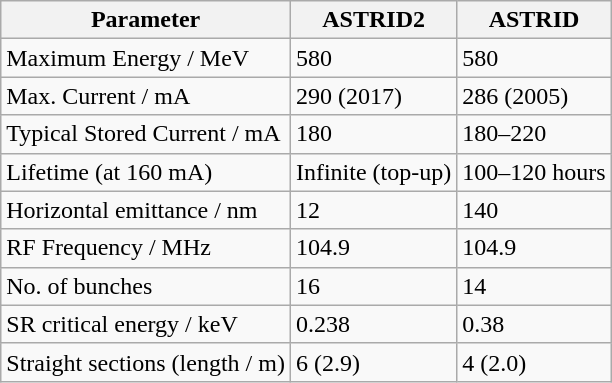<table class="wikitable">
<tr>
<th>Parameter</th>
<th>ASTRID2</th>
<th>ASTRID</th>
</tr>
<tr>
<td>Maximum Energy / MeV</td>
<td>580</td>
<td>580</td>
</tr>
<tr>
<td>Max. Current / mA</td>
<td>290 (2017)</td>
<td>286 (2005)</td>
</tr>
<tr>
<td>Typical Stored Current / mA</td>
<td>180</td>
<td>180–220</td>
</tr>
<tr>
<td>Lifetime (at 160 mA)</td>
<td>Infinite (top-up)</td>
<td>100–120 hours</td>
</tr>
<tr>
<td>Horizontal emittance / nm</td>
<td>12</td>
<td>140</td>
</tr>
<tr>
<td>RF Frequency / MHz</td>
<td>104.9</td>
<td>104.9</td>
</tr>
<tr>
<td>No. of bunches</td>
<td>16</td>
<td>14</td>
</tr>
<tr>
<td>SR critical energy / keV</td>
<td>0.238</td>
<td>0.38</td>
</tr>
<tr>
<td>Straight sections (length / m)</td>
<td>6 (2.9)</td>
<td>4 (2.0)</td>
</tr>
</table>
